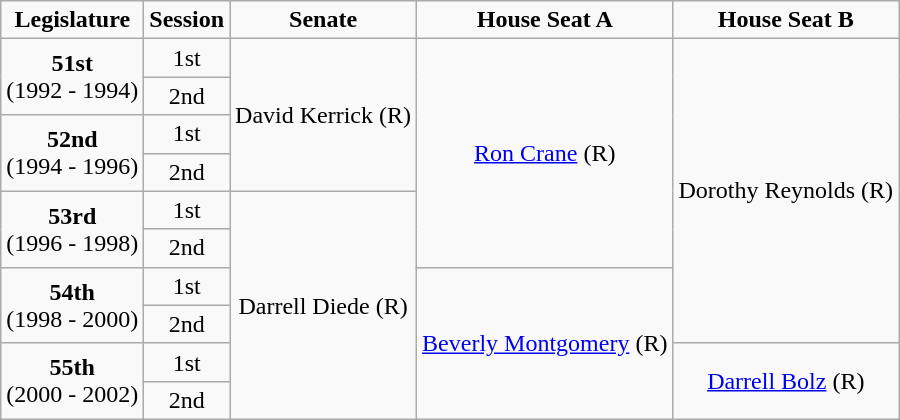<table class=wikitable style="text-align:center">
<tr>
<td><strong>Legislature</strong></td>
<td><strong>Session</strong></td>
<td><strong>Senate</strong></td>
<td><strong>House Seat A</strong></td>
<td><strong>House Seat B</strong></td>
</tr>
<tr>
<td rowspan="2" colspan="1" style="text-align: center;"><strong>51st</strong> <br> (1992 - 1994)</td>
<td>1st</td>
<td rowspan="4" colspan="1" style="text-align: center;" >David Kerrick (R)</td>
<td rowspan="6" colspan="1" style="text-align: center;" ><a href='#'>Ron Crane</a> (R)</td>
<td rowspan="8" colspan="1" style="text-align: center;" >Dorothy Reynolds (R)</td>
</tr>
<tr>
<td>2nd</td>
</tr>
<tr>
<td rowspan="2" colspan="1" style="text-align: center;"><strong>52nd</strong> <br> (1994 - 1996)</td>
<td>1st</td>
</tr>
<tr>
<td>2nd</td>
</tr>
<tr>
<td rowspan="2" colspan="1" style="text-align: center;"><strong>53rd</strong> <br> (1996 - 1998)</td>
<td>1st</td>
<td rowspan="6" colspan="1" style="text-align: center;" >Darrell Diede (R)</td>
</tr>
<tr>
<td>2nd</td>
</tr>
<tr>
<td rowspan="2" colspan="1" style="text-align: center;"><strong>54th</strong> <br> (1998 - 2000)</td>
<td>1st</td>
<td rowspan="4" colspan="1" style="text-align: center;" ><a href='#'>Beverly Montgomery</a> (R)</td>
</tr>
<tr>
<td>2nd</td>
</tr>
<tr>
<td rowspan="2" colspan="1" style="text-align: center;"><strong>55th</strong> <br> (2000 - 2002)</td>
<td>1st</td>
<td rowspan="2" colspan="1" style="text-align: center;" ><a href='#'>Darrell Bolz</a> (R)</td>
</tr>
<tr>
<td>2nd</td>
</tr>
</table>
